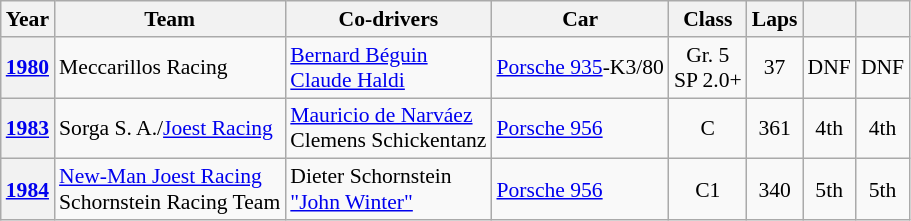<table class="wikitable" style="text-align:center; font-size:90%">
<tr>
<th>Year</th>
<th>Team</th>
<th>Co-drivers</th>
<th>Car</th>
<th>Class</th>
<th>Laps</th>
<th></th>
<th></th>
</tr>
<tr>
<th><a href='#'>1980</a></th>
<td align="left"> Meccarillos Racing</td>
<td align="left"> <a href='#'>Bernard Béguin</a><br> <a href='#'>Claude Haldi</a></td>
<td align="left"><a href='#'>Porsche 935</a>-K3/80</td>
<td>Gr. 5<br>SP 2.0+</td>
<td>37</td>
<td>DNF</td>
<td>DNF</td>
</tr>
<tr>
<th><a href='#'>1983</a></th>
<td align="left"> Sorga S. A./<a href='#'>Joest Racing</a></td>
<td align="left"> <a href='#'>Mauricio de Narváez</a><br> Clemens Schickentanz</td>
<td align="left"><a href='#'>Porsche 956</a></td>
<td>C</td>
<td>361</td>
<td>4th</td>
<td>4th</td>
</tr>
<tr>
<th><a href='#'>1984</a></th>
<td align="left"> <a href='#'>New-Man Joest Racing</a><br> Schornstein Racing Team</td>
<td align="left"> Dieter Schornstein<br> <a href='#'>"John Winter"</a></td>
<td align="left"><a href='#'>Porsche 956</a></td>
<td>C1</td>
<td>340</td>
<td>5th</td>
<td>5th</td>
</tr>
</table>
